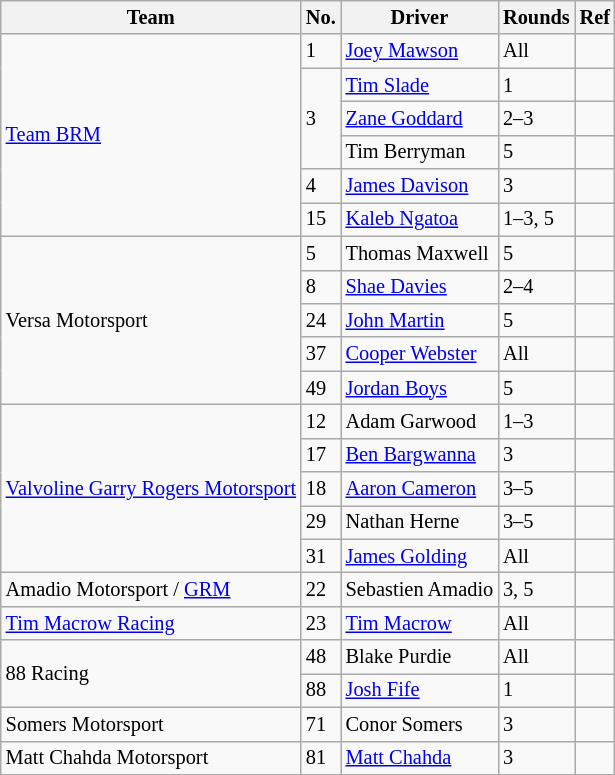<table class="wikitable" style="font-size:85%;">
<tr>
<th>Team</th>
<th>No.</th>
<th>Driver</th>
<th>Rounds</th>
<th>Ref</th>
</tr>
<tr>
<td rowspan="6"><a href='#'>Team BRM</a></td>
<td>1</td>
<td> <a href='#'>Joey Mawson</a></td>
<td>All</td>
<td align=center></td>
</tr>
<tr>
<td rowspan="3">3</td>
<td> <a href='#'>Tim Slade</a></td>
<td>1</td>
<td align=center></td>
</tr>
<tr>
<td> <a href='#'>Zane Goddard</a></td>
<td>2–3</td>
<td align=center></td>
</tr>
<tr>
<td> Tim Berryman</td>
<td>5</td>
<td align=center></td>
</tr>
<tr>
<td>4</td>
<td> <a href='#'>James Davison</a></td>
<td>3</td>
<td align=center></td>
</tr>
<tr>
<td>15</td>
<td> <a href='#'>Kaleb Ngatoa</a></td>
<td>1–3, 5</td>
<td align=center></td>
</tr>
<tr>
<td rowspan="5">Versa Motorsport</td>
<td>5</td>
<td> Thomas Maxwell</td>
<td>5</td>
<td align=center></td>
</tr>
<tr>
<td>8</td>
<td> <a href='#'>Shae Davies</a></td>
<td>2–4</td>
<td align="center"></td>
</tr>
<tr>
<td>24</td>
<td> <a href='#'>John Martin</a></td>
<td>5</td>
<td align=center></td>
</tr>
<tr>
<td>37</td>
<td> <a href='#'>Cooper Webster</a></td>
<td>All</td>
<td align="center"></td>
</tr>
<tr>
<td>49</td>
<td> <a href='#'>Jordan Boys</a></td>
<td>5</td>
<td align=center></td>
</tr>
<tr>
<td rowspan=5><a href='#'>Valvoline Garry Rogers Motorsport</a></td>
<td>12</td>
<td> Adam Garwood</td>
<td>1–3</td>
<td align=center></td>
</tr>
<tr>
<td>17</td>
<td> <a href='#'>Ben Bargwanna</a></td>
<td>3</td>
<td align=center></td>
</tr>
<tr>
<td>18</td>
<td> <a href='#'>Aaron Cameron</a></td>
<td>3–5</td>
<td align=center></td>
</tr>
<tr>
<td>29</td>
<td> Nathan Herne</td>
<td>3–5</td>
<td align=center></td>
</tr>
<tr>
<td>31</td>
<td> <a href='#'>James Golding</a></td>
<td>All</td>
<td align=center></td>
</tr>
<tr>
<td>Amadio Motorsport / <a href='#'>GRM</a></td>
<td>22</td>
<td> Sebastien Amadio</td>
<td>3, 5</td>
<td align=center></td>
</tr>
<tr>
<td><a href='#'>Tim Macrow Racing</a></td>
<td>23</td>
<td> <a href='#'>Tim Macrow</a></td>
<td>All</td>
<td align=center></td>
</tr>
<tr>
<td rowspan=2>88 Racing</td>
<td>48</td>
<td> Blake Purdie</td>
<td>All</td>
<td align=center></td>
</tr>
<tr>
<td>88</td>
<td> <a href='#'>Josh Fife</a></td>
<td>1</td>
<td align=center></td>
</tr>
<tr>
<td>Somers Motorsport</td>
<td>71</td>
<td> Conor Somers</td>
<td>3</td>
<td align=center></td>
</tr>
<tr>
<td>Matt Chahda Motorsport</td>
<td>81</td>
<td> <a href='#'>Matt Chahda</a></td>
<td>3</td>
<td align=center></td>
</tr>
<tr>
</tr>
</table>
